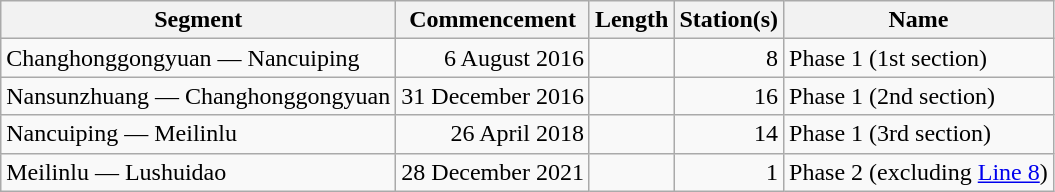<table class="wikitable" style="border-collapse: collapse; text-align: right;">
<tr>
<th>Segment</th>
<th>Commencement</th>
<th>Length</th>
<th>Station(s)</th>
<th>Name</th>
</tr>
<tr>
<td style="text-align: left;">Changhonggongyuan — Nancuiping</td>
<td>6 August 2016</td>
<td></td>
<td>8</td>
<td style="text-align: left;">Phase 1 (1st section)</td>
</tr>
<tr>
<td style="text-align: left;">Nansunzhuang — Changhonggongyuan</td>
<td>31 December 2016</td>
<td></td>
<td>16</td>
<td style="text-align: left;">Phase 1 (2nd section)</td>
</tr>
<tr>
<td style="text-align: left;">Nancuiping — Meilinlu</td>
<td>26 April 2018</td>
<td></td>
<td>14</td>
<td style="text-align: left;">Phase 1 (3rd section)</td>
</tr>
<tr>
<td style="text-align: left;">Meilinlu — Lushuidao</td>
<td>28 December 2021</td>
<td></td>
<td>1</td>
<td style="text-align: left;">Phase 2 (excluding <a href='#'>Line 8</a>)</td>
</tr>
</table>
